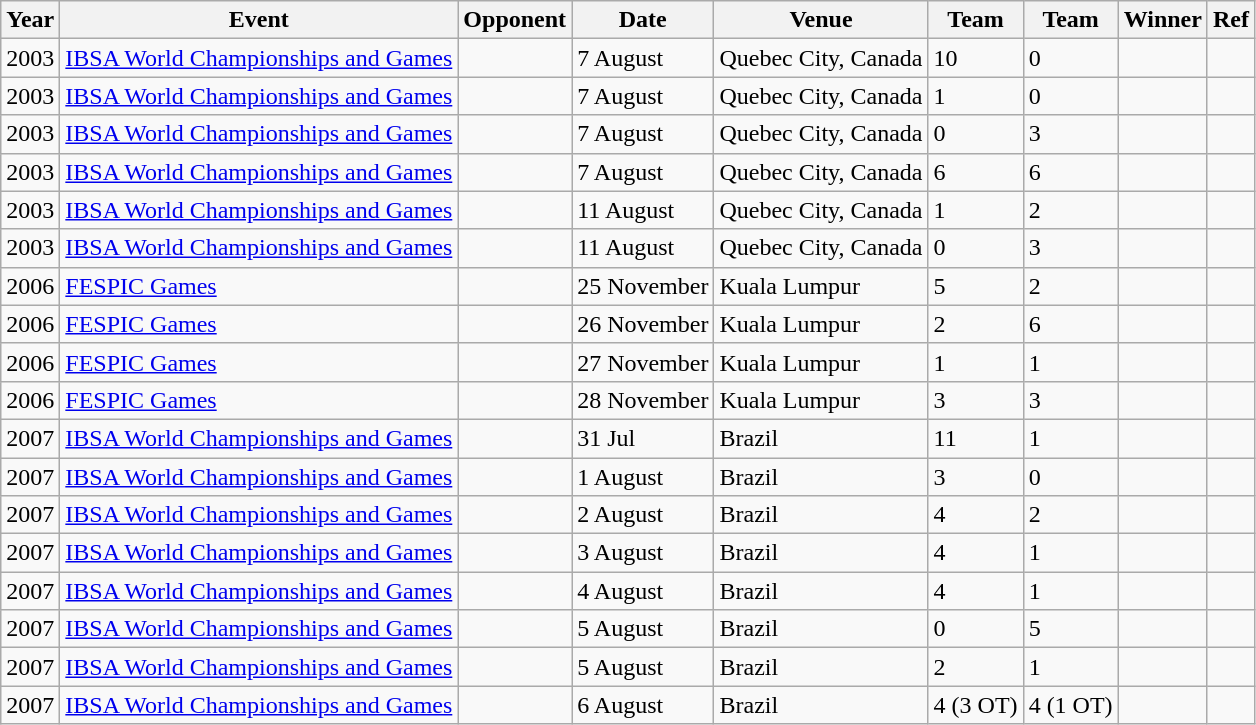<table class="wikitable">
<tr>
<th>Year</th>
<th>Event</th>
<th>Opponent</th>
<th>Date</th>
<th>Venue</th>
<th>Team</th>
<th>Team</th>
<th>Winner</th>
<th>Ref</th>
</tr>
<tr --->
<td>2003</td>
<td><a href='#'>IBSA World Championships and Games</a></td>
<td></td>
<td>7 August</td>
<td>Quebec City, Canada</td>
<td>10</td>
<td>0</td>
<td></td>
<td></td>
</tr>
<tr --->
<td>2003</td>
<td><a href='#'>IBSA World Championships and Games</a></td>
<td></td>
<td>7 August</td>
<td>Quebec City, Canada</td>
<td>1</td>
<td>0</td>
<td></td>
<td></td>
</tr>
<tr --->
<td>2003</td>
<td><a href='#'>IBSA World Championships and Games</a></td>
<td></td>
<td>7 August</td>
<td>Quebec City, Canada</td>
<td>0</td>
<td>3</td>
<td></td>
<td></td>
</tr>
<tr --->
<td>2003</td>
<td><a href='#'>IBSA World Championships and Games</a></td>
<td></td>
<td>7 August</td>
<td>Quebec City, Canada</td>
<td>6</td>
<td>6</td>
<td></td>
<td></td>
</tr>
<tr --->
<td>2003</td>
<td><a href='#'>IBSA World Championships and Games</a></td>
<td></td>
<td>11 August</td>
<td>Quebec City, Canada</td>
<td>1</td>
<td>2</td>
<td></td>
<td></td>
</tr>
<tr --->
<td>2003</td>
<td><a href='#'>IBSA World Championships and Games</a></td>
<td></td>
<td>11 August</td>
<td>Quebec City, Canada</td>
<td>0</td>
<td>3</td>
<td></td>
<td></td>
</tr>
<tr --->
<td>2006</td>
<td><a href='#'>FESPIC Games</a></td>
<td></td>
<td>25 November</td>
<td>Kuala Lumpur</td>
<td>5</td>
<td>2</td>
<td></td>
<td></td>
</tr>
<tr --->
<td>2006</td>
<td><a href='#'>FESPIC Games</a></td>
<td></td>
<td>26 November</td>
<td>Kuala Lumpur</td>
<td>2</td>
<td>6</td>
<td></td>
<td></td>
</tr>
<tr --->
<td>2006</td>
<td><a href='#'>FESPIC Games</a></td>
<td></td>
<td>27 November</td>
<td>Kuala Lumpur</td>
<td>1</td>
<td>1</td>
<td></td>
<td></td>
</tr>
<tr --->
<td>2006</td>
<td><a href='#'>FESPIC Games</a></td>
<td></td>
<td>28 November</td>
<td>Kuala Lumpur</td>
<td>3</td>
<td>3</td>
<td></td>
<td></td>
</tr>
<tr --->
<td>2007</td>
<td><a href='#'>IBSA World Championships and Games</a></td>
<td></td>
<td>31 Jul</td>
<td>Brazil</td>
<td>11</td>
<td>1</td>
<td></td>
<td></td>
</tr>
<tr --->
<td>2007</td>
<td><a href='#'>IBSA World Championships and Games</a></td>
<td></td>
<td>1 August</td>
<td>Brazil</td>
<td>3</td>
<td>0</td>
<td></td>
<td></td>
</tr>
<tr --->
<td>2007</td>
<td><a href='#'>IBSA World Championships and Games</a></td>
<td></td>
<td>2 August</td>
<td>Brazil</td>
<td>4</td>
<td>2</td>
<td></td>
<td></td>
</tr>
<tr --->
<td>2007</td>
<td><a href='#'>IBSA World Championships and Games</a></td>
<td></td>
<td>3 August</td>
<td>Brazil</td>
<td>4</td>
<td>1</td>
<td></td>
<td></td>
</tr>
<tr --->
<td>2007</td>
<td><a href='#'>IBSA World Championships and Games</a></td>
<td></td>
<td>4 August</td>
<td>Brazil</td>
<td>4</td>
<td>1</td>
<td></td>
<td></td>
</tr>
<tr --->
<td>2007</td>
<td><a href='#'>IBSA World Championships and Games</a></td>
<td></td>
<td>5 August</td>
<td>Brazil</td>
<td>0</td>
<td>5</td>
<td></td>
<td></td>
</tr>
<tr --->
<td>2007</td>
<td><a href='#'>IBSA World Championships and Games</a></td>
<td></td>
<td>5 August</td>
<td>Brazil</td>
<td>2</td>
<td>1</td>
<td></td>
<td></td>
</tr>
<tr --->
<td>2007</td>
<td><a href='#'>IBSA World Championships and Games</a></td>
<td></td>
<td>6 August</td>
<td>Brazil</td>
<td>4 (3 OT)</td>
<td>4 (1 OT)</td>
<td></td>
<td></td>
</tr>
</table>
